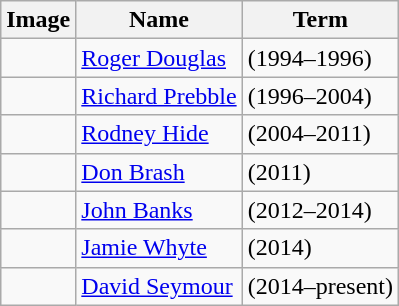<table class="wikitable">
<tr>
<th>Image</th>
<th>Name</th>
<th>Term</th>
</tr>
<tr>
<td></td>
<td><a href='#'>Roger Douglas</a></td>
<td>(1994–1996)</td>
</tr>
<tr>
<td></td>
<td><a href='#'>Richard Prebble</a></td>
<td>(1996–2004)</td>
</tr>
<tr>
<td></td>
<td><a href='#'>Rodney Hide</a></td>
<td>(2004–2011)</td>
</tr>
<tr>
<td></td>
<td><a href='#'>Don Brash</a></td>
<td>(2011)</td>
</tr>
<tr>
<td></td>
<td><a href='#'>John Banks</a></td>
<td>(2012–2014)</td>
</tr>
<tr>
<td></td>
<td><a href='#'>Jamie Whyte</a></td>
<td>(2014)</td>
</tr>
<tr>
<td></td>
<td><a href='#'>David Seymour</a></td>
<td>(2014–present)</td>
</tr>
</table>
